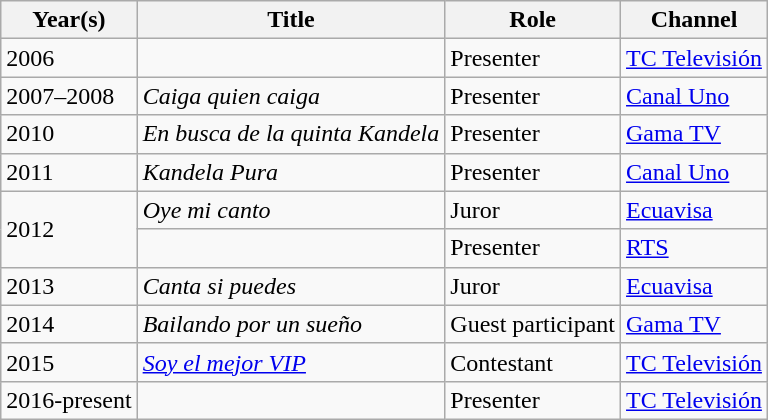<table class="wikitable">
<tr>
<th>Year(s)</th>
<th>Title</th>
<th>Role</th>
<th>Channel</th>
</tr>
<tr>
<td>2006</td>
<td><em></em></td>
<td>Presenter</td>
<td><a href='#'>TC Televisión</a></td>
</tr>
<tr>
<td>2007–2008</td>
<td><em>Caiga quien caiga</em></td>
<td>Presenter</td>
<td><a href='#'>Canal Uno</a></td>
</tr>
<tr>
<td>2010</td>
<td><em>En busca de la quinta Kandela</em></td>
<td>Presenter</td>
<td><a href='#'>Gama TV</a></td>
</tr>
<tr>
<td>2011</td>
<td><em>Kandela Pura</em></td>
<td>Presenter</td>
<td><a href='#'>Canal Uno</a></td>
</tr>
<tr>
<td rowspan="2">2012</td>
<td><em>Oye mi canto</em></td>
<td>Juror</td>
<td><a href='#'>Ecuavisa</a></td>
</tr>
<tr>
<td><em></em></td>
<td>Presenter</td>
<td><a href='#'>RTS</a></td>
</tr>
<tr>
<td>2013</td>
<td><em>Canta si puedes</em></td>
<td>Juror</td>
<td><a href='#'>Ecuavisa</a></td>
</tr>
<tr>
<td>2014</td>
<td><em>Bailando por un sueño</em></td>
<td>Guest participant</td>
<td><a href='#'>Gama TV</a></td>
</tr>
<tr>
<td>2015</td>
<td><em><a href='#'>Soy el mejor VIP</a></em></td>
<td>Contestant</td>
<td><a href='#'>TC Televisión</a></td>
</tr>
<tr>
<td>2016-present</td>
<td><em></em></td>
<td>Presenter</td>
<td><a href='#'>TC Televisión</a></td>
</tr>
</table>
